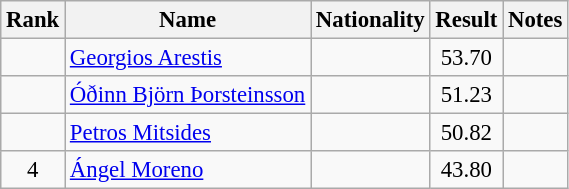<table class="wikitable sortable" style="text-align:center; font-size:95%">
<tr>
<th>Rank</th>
<th>Name</th>
<th>Nationality</th>
<th>Result</th>
<th>Notes</th>
</tr>
<tr>
<td></td>
<td align=left><a href='#'>Georgios Arestis</a></td>
<td align=left></td>
<td>53.70</td>
<td></td>
</tr>
<tr>
<td></td>
<td align=left><a href='#'>Óðinn Björn Þorsteinsson</a></td>
<td align=left></td>
<td>51.23</td>
<td></td>
</tr>
<tr>
<td></td>
<td align=left><a href='#'>Petros Mitsides</a></td>
<td align=left></td>
<td>50.82</td>
<td></td>
</tr>
<tr>
<td>4</td>
<td align=left><a href='#'>Ángel Moreno</a></td>
<td align=left></td>
<td>43.80</td>
<td></td>
</tr>
</table>
